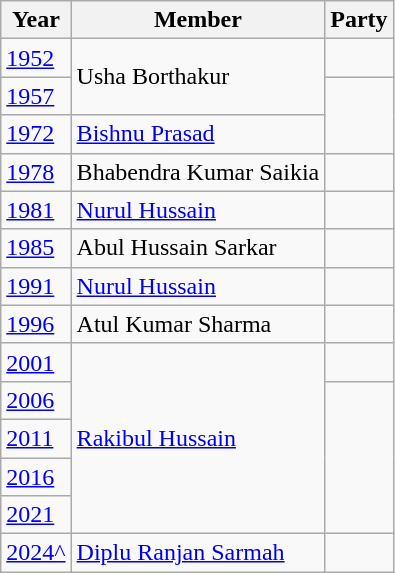<table class="wikitable sortable">
<tr>
<th>Year</th>
<th>Member</th>
<th colspan="2">Party</th>
</tr>
<tr>
<td><a href='#'>1952</a></td>
<td rowspan="2">Usha Borthakur</td>
<td></td>
</tr>
<tr>
<td><a href='#'>1957</a></td>
</tr>
<tr>
<td><a href='#'>1972</a></td>
<td><a href='#'>Bishnu Prasad</a></td>
</tr>
<tr>
<td><a href='#'>1978</a></td>
<td>Bhabendra Kumar Saikia</td>
<td></td>
</tr>
<tr>
<td><a href='#'>1981</a></td>
<td><a href='#'>Nurul Hussain</a></td>
<td></td>
</tr>
<tr>
<td><a href='#'>1985</a></td>
<td>Abul Hussain Sarkar</td>
<td></td>
</tr>
<tr>
<td><a href='#'>1991</a></td>
<td><a href='#'>Nurul Hussain</a></td>
<td></td>
</tr>
<tr>
<td><a href='#'>1996</a></td>
<td>Atul Kumar Sharma</td>
<td></td>
</tr>
<tr>
<td><a href='#'>2001</a></td>
<td rowspan="5"><a href='#'>Rakibul Hussain</a></td>
<td></td>
</tr>
<tr>
<td><a href='#'>2006</a></td>
</tr>
<tr>
<td><a href='#'>2011</a></td>
</tr>
<tr>
<td><a href='#'>2016</a></td>
</tr>
<tr>
<td><a href='#'>2021</a></td>
</tr>
<tr>
<td><a href='#'>2024^</a></td>
<td><a href='#'>Diplu Ranjan Sarmah</a></td>
<td></td>
</tr>
</table>
